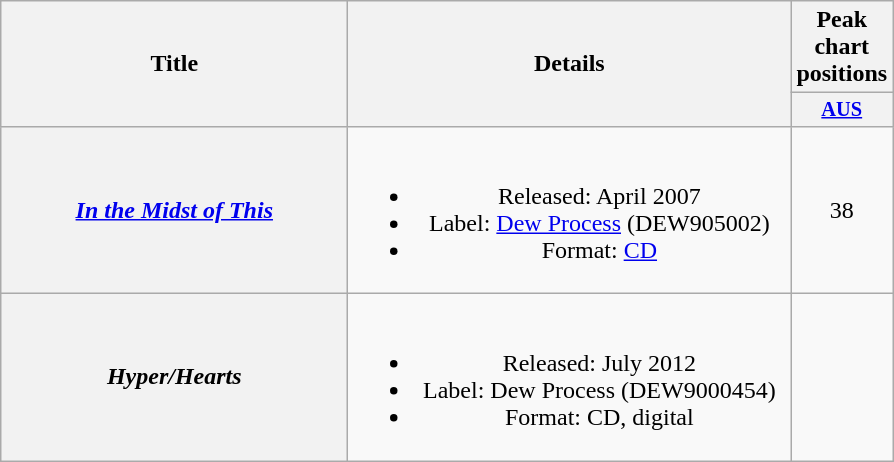<table class="wikitable plainrowheaders" style="text-align:center;" border="1">
<tr>
<th scope="col" rowspan="2" style="width:14em;">Title</th>
<th scope="col" rowspan="2" style="width:18em;">Details</th>
<th scope="col" colspan="1">Peak chart positions</th>
</tr>
<tr>
<th scope="col" style="width:3em;font-size:85%;"><a href='#'>AUS</a><br></th>
</tr>
<tr>
<th scope="row"><em><a href='#'>In the Midst of This</a></em></th>
<td><br><ul><li>Released: April 2007</li><li>Label: <a href='#'>Dew Process</a> (DEW905002)</li><li>Format: <a href='#'>CD</a></li></ul></td>
<td align="center">38</td>
</tr>
<tr>
<th scope="row"><em>Hyper/Hearts</em></th>
<td><br><ul><li>Released: July 2012</li><li>Label: Dew Process (DEW9000454)</li><li>Format: CD, digital</li></ul></td>
<td align="center"></td>
</tr>
</table>
